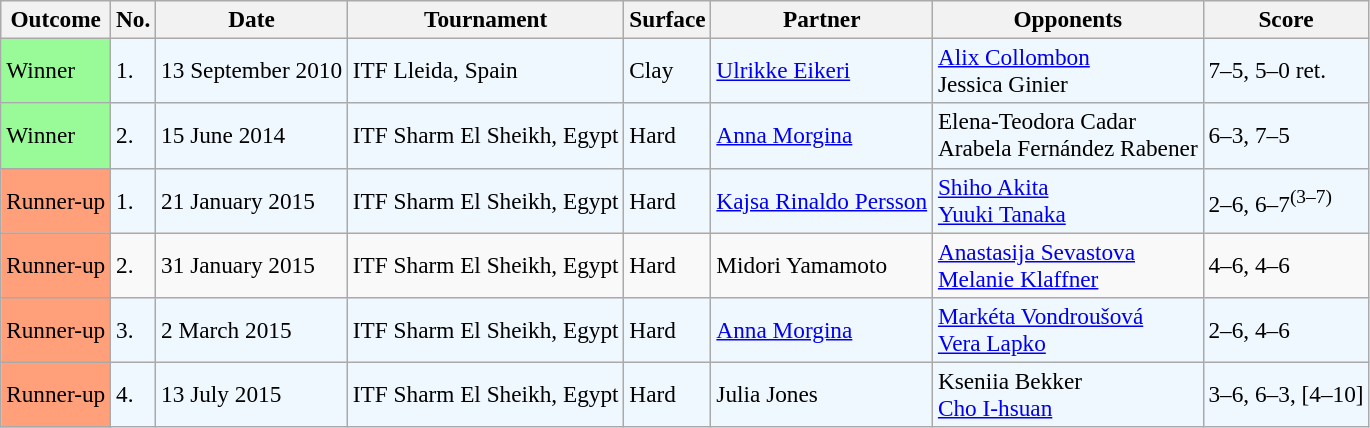<table class="sortable wikitable" style=font-size:97%>
<tr>
<th>Outcome</th>
<th>No.</th>
<th>Date</th>
<th>Tournament</th>
<th>Surface</th>
<th>Partner</th>
<th>Opponents</th>
<th class=unsortable>Score</th>
</tr>
<tr style="background:#f0f8ff;">
<td style="background:#98fb98;">Winner</td>
<td>1.</td>
<td>13 September 2010</td>
<td>ITF Lleida, Spain</td>
<td>Clay</td>
<td> <a href='#'>Ulrikke Eikeri</a></td>
<td> <a href='#'>Alix Collombon</a> <br>  Jessica Ginier</td>
<td>7–5, 5–0 ret.</td>
</tr>
<tr style="background:#f0f8ff;">
<td style="background:#98fb98;">Winner</td>
<td>2.</td>
<td>15 June 2014</td>
<td>ITF Sharm El Sheikh, Egypt</td>
<td>Hard</td>
<td> <a href='#'>Anna Morgina</a></td>
<td> Elena-Teodora Cadar <br>  Arabela Fernández Rabener</td>
<td>6–3, 7–5</td>
</tr>
<tr style="background:#f0f8ff;">
<td style="background:#ffa07a;">Runner-up</td>
<td>1.</td>
<td>21 January 2015</td>
<td>ITF Sharm El Sheikh, Egypt</td>
<td>Hard</td>
<td> <a href='#'>Kajsa Rinaldo Persson</a></td>
<td> <a href='#'>Shiho Akita</a> <br>  <a href='#'>Yuuki Tanaka</a></td>
<td>2–6, 6–7<sup>(3–7)</sup></td>
</tr>
<tr>
<td style="background:#ffa07a;">Runner-up</td>
<td>2.</td>
<td>31 January 2015</td>
<td>ITF Sharm El Sheikh, Egypt</td>
<td>Hard</td>
<td> Midori Yamamoto</td>
<td> <a href='#'>Anastasija Sevastova</a> <br>  <a href='#'>Melanie Klaffner</a></td>
<td>4–6, 4–6</td>
</tr>
<tr style="background:#f0f8ff;">
<td style="background:#ffa07a;">Runner-up</td>
<td>3.</td>
<td>2 March 2015</td>
<td>ITF Sharm El Sheikh, Egypt</td>
<td>Hard</td>
<td> <a href='#'>Anna Morgina</a></td>
<td> <a href='#'>Markéta Vondroušová</a> <br>  <a href='#'>Vera Lapko</a></td>
<td>2–6, 4–6</td>
</tr>
<tr style="background:#f0f8ff;">
<td style="background:#ffa07a;">Runner-up</td>
<td>4.</td>
<td>13 July 2015</td>
<td>ITF Sharm El Sheikh, Egypt</td>
<td>Hard</td>
<td> Julia Jones</td>
<td> Kseniia Bekker <br>  <a href='#'>Cho I-hsuan</a></td>
<td>3–6, 6–3, [4–10]</td>
</tr>
</table>
